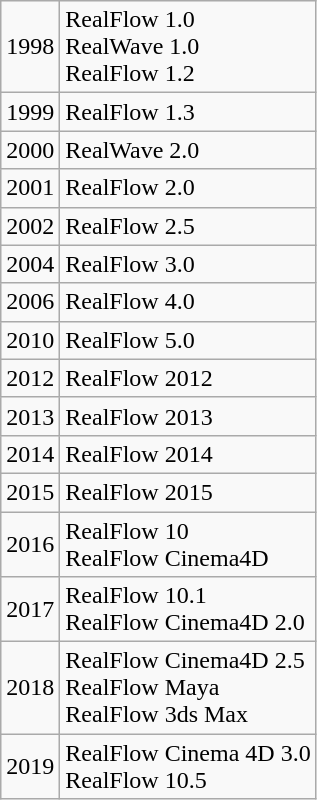<table class="wikitable">
<tr>
<td>1998</td>
<td>RealFlow 1.0<br>RealWave 1.0<br>RealFlow 1.2</td>
</tr>
<tr>
<td>1999</td>
<td>RealFlow 1.3</td>
</tr>
<tr>
<td>2000</td>
<td>RealWave 2.0</td>
</tr>
<tr>
<td>2001</td>
<td>RealFlow 2.0</td>
</tr>
<tr>
<td>2002</td>
<td>RealFlow 2.5</td>
</tr>
<tr>
<td>2004</td>
<td>RealFlow 3.0</td>
</tr>
<tr>
<td>2006</td>
<td>RealFlow 4.0</td>
</tr>
<tr>
<td>2010</td>
<td>RealFlow 5.0</td>
</tr>
<tr>
<td>2012</td>
<td>RealFlow 2012</td>
</tr>
<tr>
<td>2013</td>
<td>RealFlow 2013</td>
</tr>
<tr>
<td>2014</td>
<td>RealFlow 2014</td>
</tr>
<tr>
<td>2015</td>
<td>RealFlow 2015</td>
</tr>
<tr>
<td>2016</td>
<td>RealFlow 10<br>RealFlow  Cinema4D</td>
</tr>
<tr>
<td>2017</td>
<td>RealFlow 10.1<br>RealFlow  Cinema4D 2.0</td>
</tr>
<tr>
<td>2018</td>
<td>RealFlow  Cinema4D 2.5<br>RealFlow  Maya<br>RealFlow  3ds Max</td>
</tr>
<tr>
<td>2019</td>
<td>RealFlow  Cinema 4D 3.0<br>RealFlow 10.5</td>
</tr>
</table>
